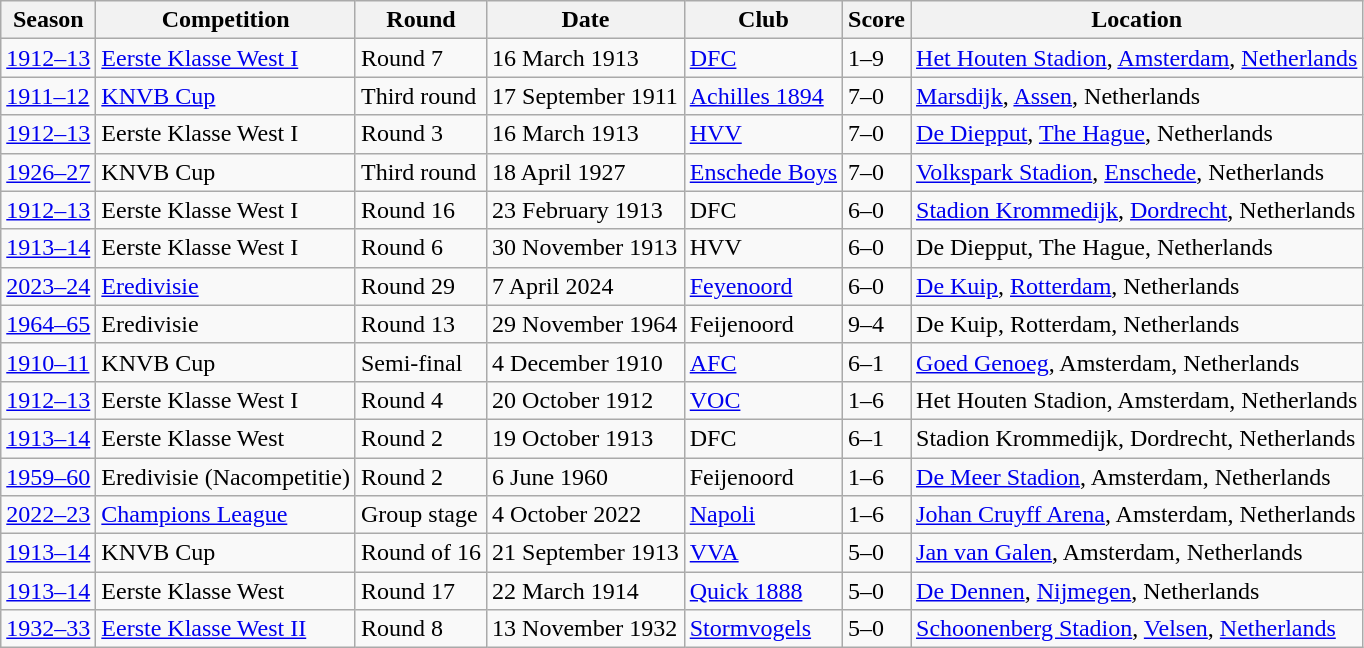<table class="wikitable">
<tr>
<th>Season</th>
<th>Competition</th>
<th>Round</th>
<th>Date</th>
<th>Club</th>
<th>Score</th>
<th>Location</th>
</tr>
<tr>
<td><a href='#'>1912–13</a></td>
<td><a href='#'>Eerste Klasse West I</a></td>
<td>Round 7</td>
<td>16 March 1913</td>
<td> <a href='#'>DFC</a></td>
<td>1–9</td>
<td><a href='#'>Het Houten Stadion</a>, <a href='#'>Amsterdam</a>, <a href='#'>Netherlands</a></td>
</tr>
<tr>
<td><a href='#'>1911–12</a></td>
<td><a href='#'>KNVB Cup</a></td>
<td>Third round</td>
<td>17 September 1911</td>
<td> <a href='#'>Achilles 1894</a></td>
<td>7–0</td>
<td><a href='#'>Marsdijk</a>, <a href='#'>Assen</a>, Netherlands</td>
</tr>
<tr>
<td><a href='#'>1912–13</a></td>
<td>Eerste Klasse West I</td>
<td>Round 3</td>
<td>16 March 1913</td>
<td> <a href='#'>HVV</a></td>
<td>7–0</td>
<td><a href='#'>De Diepput</a>, <a href='#'>The Hague</a>, Netherlands</td>
</tr>
<tr>
<td><a href='#'>1926–27</a></td>
<td>KNVB Cup</td>
<td>Third round</td>
<td>18 April 1927</td>
<td> <a href='#'>Enschede Boys</a></td>
<td>7–0</td>
<td><a href='#'>Volkspark Stadion</a>, <a href='#'>Enschede</a>, Netherlands</td>
</tr>
<tr>
<td><a href='#'>1912–13</a></td>
<td>Eerste Klasse West I</td>
<td>Round 16</td>
<td>23 February 1913</td>
<td> DFC</td>
<td>6–0</td>
<td><a href='#'>Stadion Krommedijk</a>, <a href='#'>Dordrecht</a>, Netherlands</td>
</tr>
<tr>
<td><a href='#'>1913–14</a></td>
<td>Eerste Klasse West I</td>
<td>Round 6</td>
<td>30 November 1913</td>
<td> HVV</td>
<td>6–0</td>
<td>De Diepput, The Hague, Netherlands</td>
</tr>
<tr>
<td><a href='#'>2023–24</a></td>
<td><a href='#'>Eredivisie</a></td>
<td>Round 29</td>
<td>7 April 2024</td>
<td> <a href='#'>Feyenoord</a></td>
<td>6–0</td>
<td><a href='#'>De Kuip</a>, <a href='#'>Rotterdam</a>, Netherlands</td>
</tr>
<tr>
<td><a href='#'>1964–65</a></td>
<td>Eredivisie</td>
<td>Round 13</td>
<td>29 November 1964</td>
<td> Feijenoord</td>
<td>9–4</td>
<td>De Kuip, Rotterdam, Netherlands</td>
</tr>
<tr>
<td><a href='#'>1910–11</a></td>
<td>KNVB Cup</td>
<td>Semi-final</td>
<td>4 December 1910</td>
<td> <a href='#'>AFC</a></td>
<td>6–1</td>
<td><a href='#'>Goed Genoeg</a>, Amsterdam, Netherlands</td>
</tr>
<tr>
<td><a href='#'>1912–13</a></td>
<td>Eerste Klasse West I</td>
<td>Round 4</td>
<td>20 October 1912</td>
<td> <a href='#'>VOC</a></td>
<td>1–6</td>
<td>Het Houten Stadion, Amsterdam, Netherlands</td>
</tr>
<tr>
<td><a href='#'>1913–14</a></td>
<td>Eerste Klasse West</td>
<td>Round 2</td>
<td>19 October 1913</td>
<td> DFC</td>
<td>6–1</td>
<td>Stadion Krommedijk, Dordrecht, Netherlands</td>
</tr>
<tr>
<td><a href='#'>1959–60</a></td>
<td>Eredivisie (Nacompetitie)</td>
<td>Round 2</td>
<td>6 June 1960</td>
<td> Feijenoord</td>
<td>1–6</td>
<td><a href='#'>De Meer Stadion</a>, Amsterdam, Netherlands</td>
</tr>
<tr>
<td><a href='#'>2022–23</a></td>
<td><a href='#'>Champions League</a></td>
<td>Group stage</td>
<td>4 October 2022</td>
<td> <a href='#'>Napoli</a></td>
<td>1–6</td>
<td><a href='#'>Johan Cruyff Arena</a>, Amsterdam, Netherlands</td>
</tr>
<tr>
<td><a href='#'>1913–14</a></td>
<td>KNVB Cup</td>
<td>Round of 16</td>
<td>21 September 1913</td>
<td> <a href='#'>VVA</a></td>
<td>5–0</td>
<td><a href='#'>Jan van Galen</a>, Amsterdam, Netherlands</td>
</tr>
<tr>
<td><a href='#'>1913–14</a></td>
<td>Eerste Klasse West</td>
<td>Round 17</td>
<td>22 March 1914</td>
<td> <a href='#'>Quick 1888</a></td>
<td>5–0</td>
<td><a href='#'>De Dennen</a>, <a href='#'>Nijmegen</a>, Netherlands</td>
</tr>
<tr>
<td><a href='#'>1932–33</a></td>
<td><a href='#'>Eerste Klasse West II</a></td>
<td>Round 8</td>
<td>13 November 1932</td>
<td> <a href='#'>Stormvogels</a></td>
<td>5–0</td>
<td><a href='#'>Schoonenberg Stadion</a>, <a href='#'>Velsen</a>, <a href='#'>Netherlands</a></td>
</tr>
</table>
